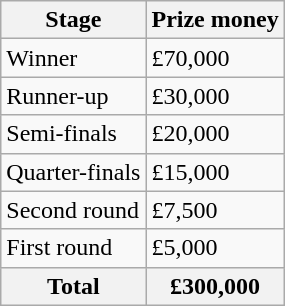<table class="wikitable">
<tr>
<th>Stage</th>
<th>Prize money</th>
</tr>
<tr>
<td>Winner</td>
<td>£70,000</td>
</tr>
<tr>
<td>Runner-up</td>
<td>£30,000</td>
</tr>
<tr>
<td>Semi-finals</td>
<td>£20,000</td>
</tr>
<tr>
<td>Quarter-finals</td>
<td>£15,000</td>
</tr>
<tr>
<td>Second round</td>
<td>£7,500</td>
</tr>
<tr>
<td>First round</td>
<td>£5,000</td>
</tr>
<tr>
<th>Total</th>
<th>£300,000</th>
</tr>
</table>
